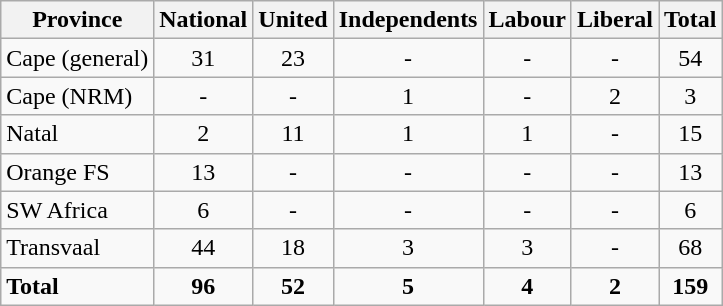<table class="wikitable">
<tr>
<th>Province</th>
<th>National</th>
<th>United</th>
<th>Independents</th>
<th>Labour</th>
<th>Liberal</th>
<th>Total</th>
</tr>
<tr>
<td>Cape (general)</td>
<td align="center">31</td>
<td align="center">23</td>
<td align="center">-</td>
<td align="center">-</td>
<td align="center">-</td>
<td align="center">54</td>
</tr>
<tr>
<td>Cape (NRM)</td>
<td align="center">-</td>
<td align="center">-</td>
<td align="center">1</td>
<td align="center">-</td>
<td align="center">2</td>
<td align="center">3</td>
</tr>
<tr>
<td>Natal</td>
<td align="center">2</td>
<td align="center">11</td>
<td align="center">1</td>
<td align="center">1</td>
<td align="center">-</td>
<td align="center">15</td>
</tr>
<tr>
<td>Orange FS</td>
<td align="center">13</td>
<td align="center">-</td>
<td align="center">-</td>
<td align="center">-</td>
<td align="center">-</td>
<td align="center">13</td>
</tr>
<tr>
<td>SW Africa</td>
<td align="center">6</td>
<td align="center">-</td>
<td align="center">-</td>
<td align="center">-</td>
<td align="center">-</td>
<td align="center">6</td>
</tr>
<tr>
<td>Transvaal</td>
<td align="center">44</td>
<td align="center">18</td>
<td align="center">3</td>
<td align="center">3</td>
<td align="center">-</td>
<td align="center">68</td>
</tr>
<tr>
<td><strong>Total</strong></td>
<td align="center"><strong>96</strong></td>
<td align="center"><strong>52</strong></td>
<td align="center"><strong>5</strong></td>
<td align="center"><strong>4</strong></td>
<td align="center"><strong>2</strong></td>
<td align="center"><strong>159</strong></td>
</tr>
</table>
